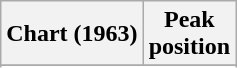<table class="wikitable">
<tr>
<th>Chart (1963)</th>
<th>Peak<br>position</th>
</tr>
<tr>
</tr>
<tr>
</tr>
</table>
